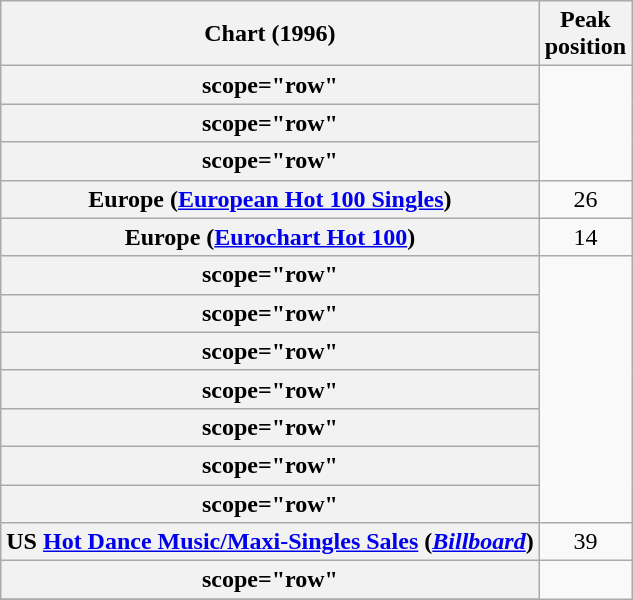<table class="wikitable sortable plainrowheaders" style="text-align:center;">
<tr>
<th scope="col">Chart (1996)</th>
<th scope="col">Peak<br>position</th>
</tr>
<tr>
<th>scope="row"</th>
</tr>
<tr>
<th>scope="row"</th>
</tr>
<tr>
<th>scope="row"</th>
</tr>
<tr>
<th scope="row">Europe (<a href='#'>European Hot 100 Singles</a>)</th>
<td>26</td>
</tr>
<tr>
<th scope="row">Europe (<a href='#'>Eurochart Hot 100</a>)</th>
<td>14</td>
</tr>
<tr>
<th>scope="row"</th>
</tr>
<tr>
<th>scope="row"</th>
</tr>
<tr>
<th>scope="row"</th>
</tr>
<tr>
<th>scope="row"</th>
</tr>
<tr>
<th>scope="row"</th>
</tr>
<tr>
<th>scope="row"</th>
</tr>
<tr>
<th>scope="row"</th>
</tr>
<tr>
<th scope="row">US <a href='#'>Hot Dance Music/Maxi-Singles Sales</a> (<a href='#'><em>Billboard</em></a>)</th>
<td>39</td>
</tr>
<tr>
<th>scope="row"</th>
</tr>
<tr>
</tr>
</table>
